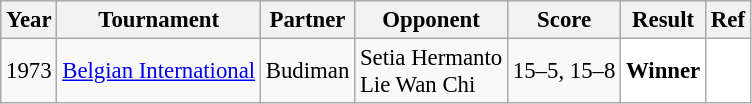<table class="sortable wikitable" style="font-size: 95%;">
<tr>
<th>Year</th>
<th>Tournament</th>
<th>Partner</th>
<th>Opponent</th>
<th>Score</th>
<th>Result</th>
<th>Ref</th>
</tr>
<tr>
<td align="center">1973</td>
<td align="left"><a href='#'>Belgian International</a></td>
<td align="left"> Budiman</td>
<td align="left"> Setia Hermanto<br> Lie Wan Chi</td>
<td align="left">15–5, 15–8</td>
<td style="text-align:left; background:white"> <strong>Winner</strong></td>
<td style="text-align:center; background:white"></td>
</tr>
</table>
